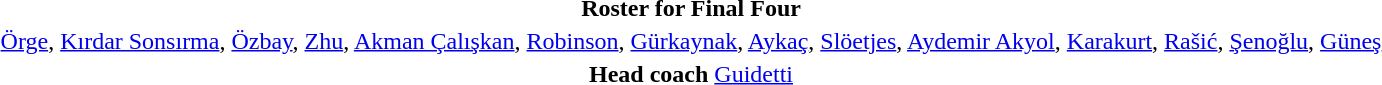<table style="text-align: center; margin-top: 2em; margin-left: auto; margin-right: auto">
<tr>
<td><strong>Roster for Final Four</strong></td>
</tr>
<tr>
<td><a href='#'>Örge</a>, <a href='#'>Kırdar Sonsırma</a>, <a href='#'>Özbay</a>, <a href='#'>Zhu</a>, <a href='#'>Akman Çalışkan</a>, <a href='#'>Robinson</a>, <a href='#'>Gürkaynak</a>, <a href='#'>Aykaç</a>, <a href='#'>Slöetjes</a>, <a href='#'>Aydemir Akyol</a>, <a href='#'>Karakurt</a>, <a href='#'>Rašić</a>, <a href='#'>Şenoğlu</a>, <a href='#'>Güneş</a></td>
</tr>
<tr>
<td><strong>Head coach</strong> <a href='#'>Guidetti</a></td>
</tr>
<tr>
<td></td>
</tr>
</table>
